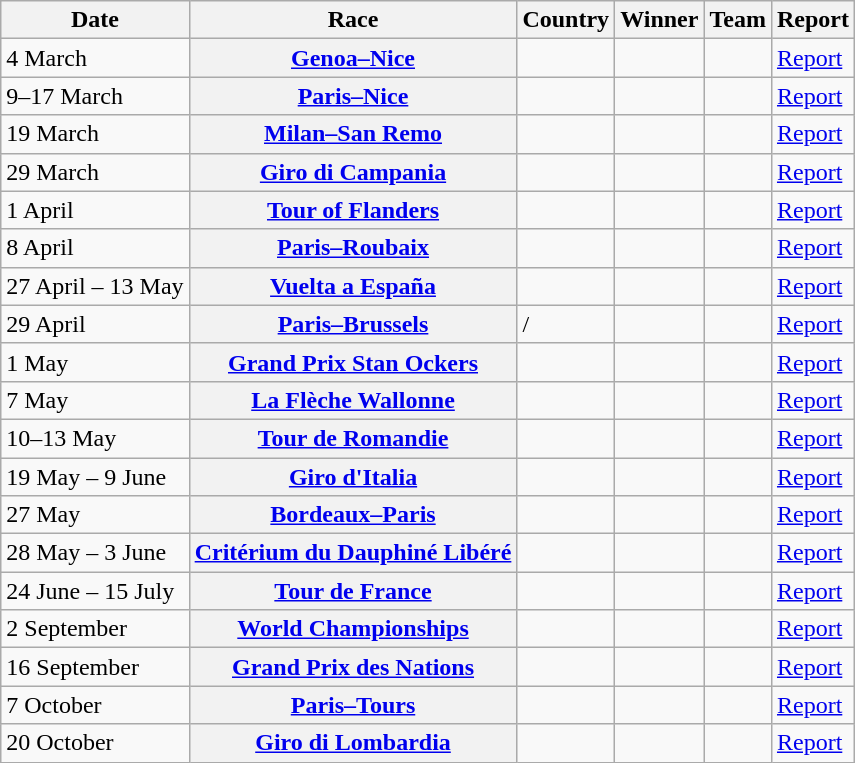<table class="wikitable plainrowheaders">
<tr>
<th scope="col">Date</th>
<th scope="col">Race</th>
<th scope="col">Country</th>
<th scope="col">Winner</th>
<th scope="col">Team</th>
<th scope="col">Report</th>
</tr>
<tr>
<td>4 March</td>
<th scope="row"><a href='#'>Genoa–Nice</a></th>
<td></td>
<td></td>
<td></td>
<td><a href='#'>Report</a></td>
</tr>
<tr>
<td>9–17 March</td>
<th scope="row"><a href='#'>Paris–Nice</a></th>
<td></td>
<td></td>
<td></td>
<td><a href='#'>Report</a></td>
</tr>
<tr>
<td>19 March</td>
<th scope="row"><a href='#'>Milan–San Remo</a></th>
<td></td>
<td></td>
<td></td>
<td><a href='#'>Report</a></td>
</tr>
<tr>
<td>29 March</td>
<th scope="row"><a href='#'>Giro di Campania</a></th>
<td></td>
<td></td>
<td></td>
<td><a href='#'>Report</a></td>
</tr>
<tr>
<td>1 April</td>
<th scope="row"><a href='#'>Tour of Flanders</a></th>
<td></td>
<td></td>
<td></td>
<td><a href='#'>Report</a></td>
</tr>
<tr>
<td>8 April</td>
<th scope="row"><a href='#'>Paris–Roubaix</a></th>
<td></td>
<td></td>
<td></td>
<td><a href='#'>Report</a></td>
</tr>
<tr>
<td>27 April – 13 May</td>
<th scope="row"><a href='#'>Vuelta a España</a></th>
<td></td>
<td></td>
<td></td>
<td><a href='#'>Report</a></td>
</tr>
<tr>
<td>29 April</td>
<th scope="row"><a href='#'>Paris–Brussels</a></th>
<td>/</td>
<td></td>
<td></td>
<td><a href='#'>Report</a></td>
</tr>
<tr>
<td>1 May</td>
<th scope="row"><a href='#'>Grand Prix Stan Ockers</a></th>
<td></td>
<td></td>
<td></td>
<td><a href='#'>Report</a></td>
</tr>
<tr>
<td>7 May</td>
<th scope="row"><a href='#'>La Flèche Wallonne</a></th>
<td></td>
<td></td>
<td></td>
<td><a href='#'>Report</a></td>
</tr>
<tr>
<td>10–13 May</td>
<th scope="row"><a href='#'>Tour de Romandie</a></th>
<td></td>
<td></td>
<td></td>
<td><a href='#'>Report</a></td>
</tr>
<tr>
<td>19 May – 9 June</td>
<th scope="row"><a href='#'>Giro d'Italia</a></th>
<td></td>
<td></td>
<td></td>
<td><a href='#'>Report</a></td>
</tr>
<tr>
<td>27 May</td>
<th scope="row"><a href='#'>Bordeaux–Paris</a></th>
<td></td>
<td></td>
<td></td>
<td><a href='#'>Report</a></td>
</tr>
<tr>
<td>28 May – 3 June</td>
<th scope="row"><a href='#'>Critérium du Dauphiné Libéré</a></th>
<td></td>
<td></td>
<td></td>
<td><a href='#'>Report</a></td>
</tr>
<tr>
<td>24 June – 15 July</td>
<th scope="row"><a href='#'>Tour de France</a></th>
<td></td>
<td></td>
<td></td>
<td><a href='#'>Report</a></td>
</tr>
<tr>
<td>2 September</td>
<th scope="row"><a href='#'>World Championships</a></th>
<td></td>
<td></td>
<td></td>
<td><a href='#'>Report</a></td>
</tr>
<tr>
<td>16 September</td>
<th scope="row"><a href='#'>Grand Prix des Nations</a></th>
<td></td>
<td></td>
<td></td>
<td><a href='#'>Report</a></td>
</tr>
<tr>
<td>7 October</td>
<th scope="row"><a href='#'>Paris–Tours</a></th>
<td></td>
<td></td>
<td></td>
<td><a href='#'>Report</a></td>
</tr>
<tr>
<td>20 October</td>
<th scope="row"><a href='#'>Giro di Lombardia</a></th>
<td></td>
<td></td>
<td></td>
<td><a href='#'>Report</a></td>
</tr>
</table>
